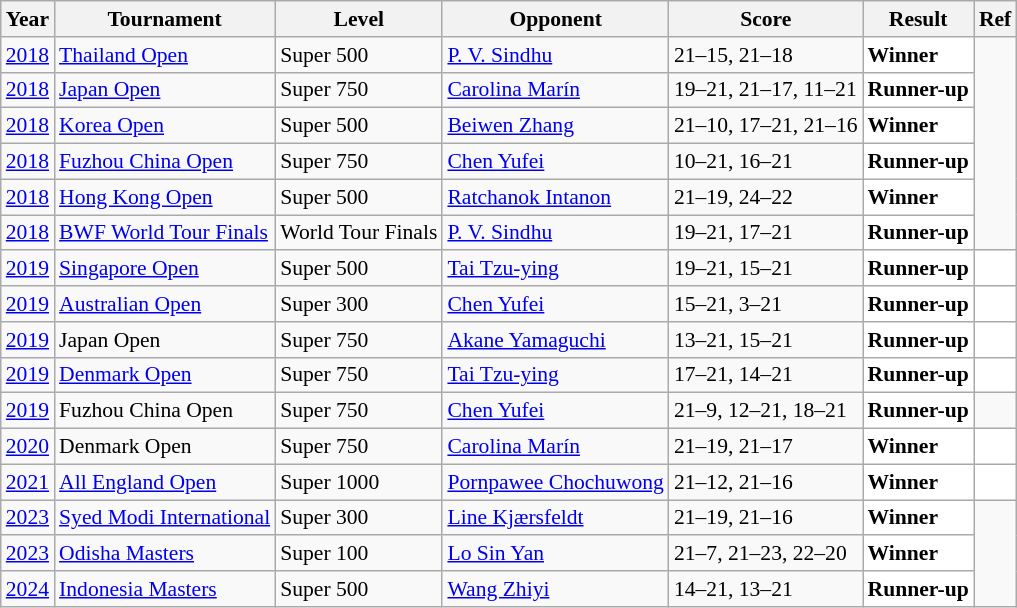<table class="sortable wikitable" style="font-size: 90%">
<tr>
<th>Year</th>
<th>Tournament</th>
<th>Level</th>
<th>Opponent</th>
<th>Score</th>
<th>Result</th>
<th>Ref</th>
</tr>
<tr>
<td align="center"><a href='#'>2018</a></td>
<td align="left"><a href='#'>Thailand Open</a></td>
<td align="left">Super 500</td>
<td align="left"> <a href='#'>P. V. Sindhu</a></td>
<td align="left">21–15, 21–18</td>
<td style="text-align:left; background:white"> <strong>Winner</strong></td>
</tr>
<tr>
<td align="center"><a href='#'>2018</a></td>
<td align="left"><a href='#'>Japan Open</a></td>
<td align="left">Super 750</td>
<td align="left"> <a href='#'>Carolina Marín</a></td>
<td align="left">19–21, 21–17, 11–21</td>
<td style="text-align:left; background:white"> <strong>Runner-up</strong></td>
</tr>
<tr>
<td align="center"><a href='#'>2018</a></td>
<td align="left"><a href='#'>Korea Open</a></td>
<td align="left">Super 500</td>
<td align="left"> <a href='#'>Beiwen Zhang</a></td>
<td align="left">21–10, 17–21, 21–16</td>
<td style="text-align:left; background:white"> <strong>Winner</strong></td>
</tr>
<tr>
<td align="center"><a href='#'>2018</a></td>
<td align="left"><a href='#'>Fuzhou China Open</a></td>
<td align="left">Super 750</td>
<td align="left"> <a href='#'>Chen Yufei</a></td>
<td align="left">10–21, 16–21</td>
<td style="text-align:left; background:white"> <strong>Runner-up</strong></td>
</tr>
<tr>
<td align="center"><a href='#'>2018</a></td>
<td align="left"><a href='#'>Hong Kong Open</a></td>
<td align="left">Super 500</td>
<td align="left"> <a href='#'>Ratchanok Intanon</a></td>
<td align="left">21–19, 24–22</td>
<td style="text-align:left; background:white"> <strong>Winner</strong></td>
</tr>
<tr>
<td align="center"><a href='#'>2018</a></td>
<td align="left"><a href='#'>BWF World Tour Finals</a></td>
<td align="left">World Tour Finals</td>
<td align="left"> <a href='#'>P. V. Sindhu</a></td>
<td align="left">19–21, 17–21</td>
<td style="text-align:left; background:white"> <strong>Runner-up</strong></td>
</tr>
<tr>
<td align="center"><a href='#'>2019</a></td>
<td align="left"><a href='#'>Singapore Open</a></td>
<td align="left">Super 500</td>
<td align="left"> <a href='#'>Tai Tzu-ying</a></td>
<td align="left">19–21, 15–21</td>
<td style="text-align:left; background:white"> <strong>Runner-up</strong></td>
<td style="text-align:center; background:white"></td>
</tr>
<tr>
<td align="center"><a href='#'>2019</a></td>
<td align="left"><a href='#'>Australian Open</a></td>
<td align="left">Super 300</td>
<td align="left"> <a href='#'>Chen Yufei</a></td>
<td align="left">15–21, 3–21</td>
<td style="text-align:left; background:white"> <strong>Runner-up</strong></td>
<td style="text-align:center; background:white"></td>
</tr>
<tr>
<td align="center"><a href='#'>2019</a></td>
<td align="left">Japan Open</td>
<td align="left">Super 750</td>
<td align="left"> <a href='#'>Akane Yamaguchi</a></td>
<td align="left">13–21, 15–21</td>
<td style="text-align:left; background:white"> <strong>Runner-up</strong></td>
<td style="text-align:center; background:white"></td>
</tr>
<tr>
<td align="center"><a href='#'>2019</a></td>
<td align="left"><a href='#'>Denmark Open</a></td>
<td align="left">Super 750</td>
<td align="left"> <a href='#'>Tai Tzu-ying</a></td>
<td align="left">17–21, 14–21</td>
<td style="text-align:left; background:white"> <strong>Runner-up</strong></td>
<td style="text-align:center; background:white"></td>
</tr>
<tr>
<td align="center"><a href='#'>2019</a></td>
<td align="left">Fuzhou China Open</td>
<td align="left">Super 750</td>
<td align="left"> <a href='#'>Chen Yufei</a></td>
<td align="left">21–9, 12–21, 18–21</td>
<td style="text-align:left; background:white"> <strong>Runner-up</strong></td>
</tr>
<tr>
<td align="center"><a href='#'>2020</a></td>
<td align="left">Denmark Open</td>
<td align="left">Super 750</td>
<td align="left"> <a href='#'>Carolina Marín</a></td>
<td align="left">21–19, 21–17</td>
<td style="text-align:left; background:white"> <strong>Winner</strong></td>
<td style="text-align:center; background:white"></td>
</tr>
<tr>
<td align="center"><a href='#'>2021</a></td>
<td align="left"><a href='#'>All England Open</a></td>
<td align="left">Super 1000</td>
<td align="left"> <a href='#'>Pornpawee Chochuwong</a></td>
<td align="left">21–12, 21–16</td>
<td style="text-align:left; background:white"> <strong>Winner</strong></td>
<td style="text-align:center; background:white"></td>
</tr>
<tr>
<td align="center"><a href='#'>2023</a></td>
<td align="left"><a href='#'>Syed Modi International</a></td>
<td align="left">Super 300</td>
<td align="left"> <a href='#'>Line Kjærsfeldt</a></td>
<td align="left">21–19, 21–16</td>
<td style="text-align:left; background:white"> <strong>Winner</strong></td>
</tr>
<tr>
<td align="center"><a href='#'>2023</a></td>
<td align="left"><a href='#'>Odisha Masters</a></td>
<td align="left">Super 100</td>
<td align="left"> <a href='#'>Lo Sin Yan</a></td>
<td align="left">21–7, 21–23, 22–20</td>
<td style="text-align:left; background:white"> <strong>Winner</strong></td>
</tr>
<tr>
<td align="center"><a href='#'>2024</a></td>
<td align="left"><a href='#'>Indonesia Masters</a></td>
<td align="left">Super 500</td>
<td align="left"> <a href='#'>Wang Zhiyi</a></td>
<td align="left">14–21, 13–21</td>
<td style="text-align:left; background:white"> <strong>Runner-up</strong></td>
</tr>
</table>
